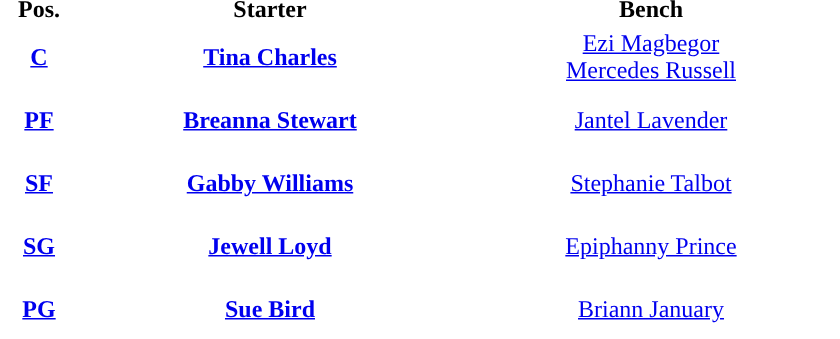<table style="text-align:center; ">
<tr>
<th width="50">Pos.</th>
<th width="250">Starter</th>
<th width="250">Bench</th>
</tr>
<tr style="height:40px; background:white; color:#092C57">
<th><a href='#'><span>C</span></a></th>
<td><strong><a href='#'>Tina Charles</a></strong></td>
<td><a href='#'>Ezi Magbegor</a><br><a href='#'>Mercedes Russell</a></td>
</tr>
<tr style="height:40px; background:white; color:#092C57">
<th><a href='#'><span>PF</span></a></th>
<td><strong><a href='#'>Breanna Stewart</a></strong></td>
<td><a href='#'>Jantel Lavender</a></td>
</tr>
<tr style="height:40px; background:white; color:#092C57">
<th><a href='#'><span>SF</span></a></th>
<td><strong><a href='#'>Gabby Williams</a></strong></td>
<td><a href='#'>Stephanie Talbot</a></td>
</tr>
<tr style="height:40px; background:white; color:#092C57">
<th><a href='#'><span>SG</span></a></th>
<td><strong><a href='#'>Jewell Loyd</a></strong></td>
<td><a href='#'>Epiphanny Prince</a></td>
</tr>
<tr style="height:40px; background:white; color:#092C57">
<th><a href='#'><span>PG</span></a></th>
<td><strong><a href='#'>Sue Bird</a></strong></td>
<td><a href='#'>Briann January</a></td>
</tr>
</table>
